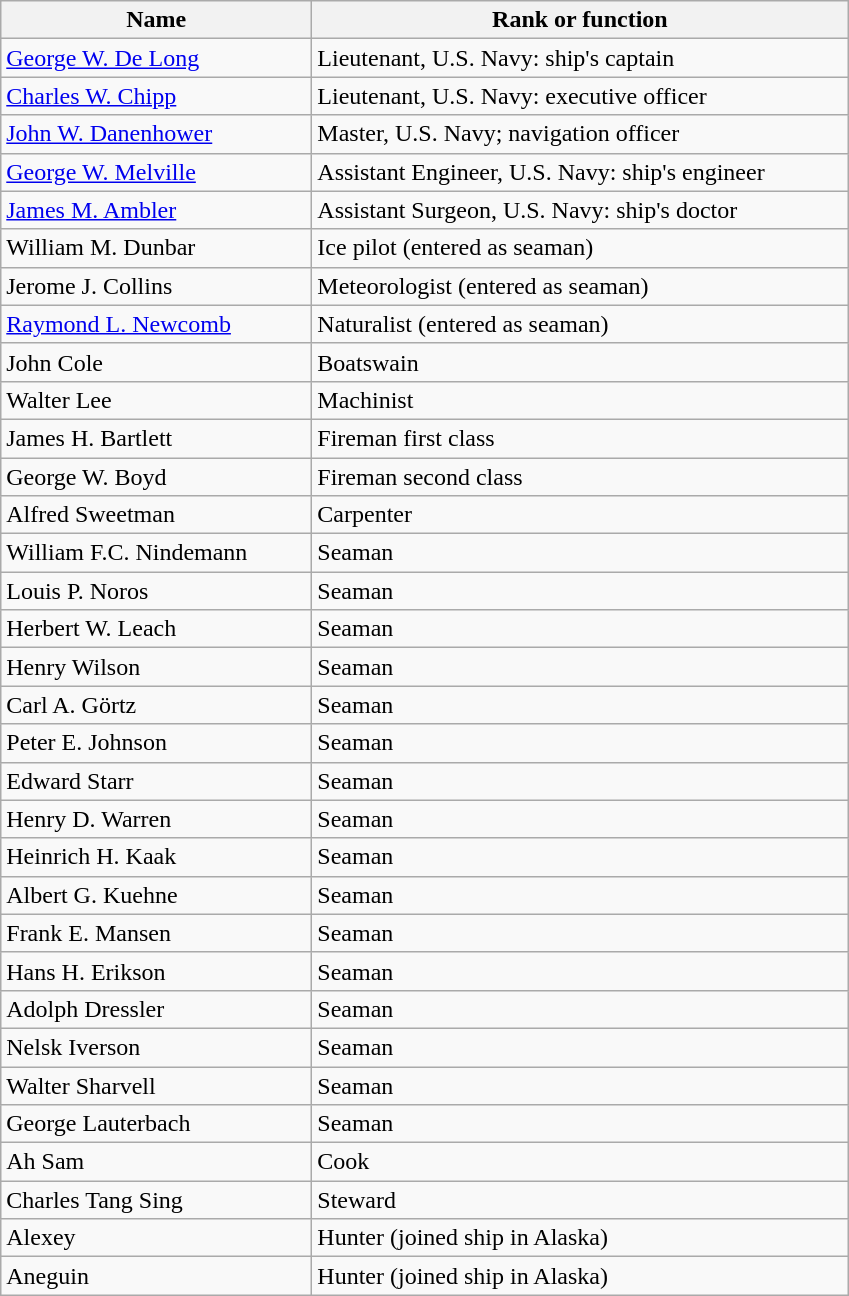<table class="wikitable collapsible collapsed">
<tr>
<th style="width:200px;" scope="col">Name</th>
<th style="width:350px;" scope="col">Rank or function</th>
</tr>
<tr valign="top">
<td><a href='#'>George W. De Long</a></td>
<td>Lieutenant, U.S. Navy: ship's captain</td>
</tr>
<tr valign="top">
<td><a href='#'>Charles W. Chipp</a></td>
<td>Lieutenant, U.S. Navy: executive officer</td>
</tr>
<tr valign="top">
<td><a href='#'>John W. Danenhower</a></td>
<td>Master, U.S. Navy; navigation officer</td>
</tr>
<tr valign="top">
<td><a href='#'>George W. Melville</a></td>
<td>Assistant Engineer, U.S. Navy: ship's engineer</td>
</tr>
<tr valign="top">
<td><a href='#'>James M. Ambler</a></td>
<td>Assistant Surgeon, U.S. Navy: ship's doctor</td>
</tr>
<tr valign="top">
<td>William M. Dunbar</td>
<td>Ice pilot (entered as seaman)</td>
</tr>
<tr valign="top">
<td>Jerome J. Collins</td>
<td>Meteorologist (entered as seaman)</td>
</tr>
<tr valign="top">
<td><a href='#'>Raymond L. Newcomb</a></td>
<td>Naturalist (entered as seaman)</td>
</tr>
<tr valign="top">
<td>John Cole</td>
<td>Boatswain</td>
</tr>
<tr valign="top">
<td>Walter Lee</td>
<td>Machinist</td>
</tr>
<tr valign="top">
<td>James H. Bartlett</td>
<td>Fireman first class</td>
</tr>
<tr valign="top">
<td>George W. Boyd</td>
<td>Fireman second class</td>
</tr>
<tr valign="top">
<td>Alfred Sweetman</td>
<td>Carpenter</td>
</tr>
<tr valign="top">
<td>William F.C. Nindemann</td>
<td>Seaman</td>
</tr>
<tr valign="top">
<td>Louis P. Noros</td>
<td>Seaman</td>
</tr>
<tr valign="top">
<td>Herbert W. Leach</td>
<td>Seaman</td>
</tr>
<tr valign="top">
<td>Henry Wilson</td>
<td>Seaman</td>
</tr>
<tr valign="top">
<td>Carl A. Görtz</td>
<td>Seaman</td>
</tr>
<tr valign="top">
<td>Peter E. Johnson</td>
<td>Seaman</td>
</tr>
<tr valign="top">
<td>Edward Starr</td>
<td>Seaman</td>
</tr>
<tr valign="top">
<td>Henry D. Warren</td>
<td>Seaman</td>
</tr>
<tr valign="top">
<td>Heinrich H. Kaak</td>
<td>Seaman</td>
</tr>
<tr valign="top">
<td>Albert G. Kuehne</td>
<td>Seaman</td>
</tr>
<tr valign="top">
<td>Frank E. Mansen</td>
<td>Seaman</td>
</tr>
<tr valign="top">
<td>Hans H. Erikson</td>
<td>Seaman</td>
</tr>
<tr valign="top">
<td>Adolph Dressler</td>
<td>Seaman</td>
</tr>
<tr valign="top">
<td>Nelsk Iverson</td>
<td>Seaman</td>
</tr>
<tr valign="top">
<td>Walter Sharvell</td>
<td>Seaman</td>
</tr>
<tr valign="top">
<td>George Lauterbach</td>
<td>Seaman</td>
</tr>
<tr valign="top">
<td>Ah Sam</td>
<td>Cook</td>
</tr>
<tr valign="top">
<td>Charles Tang Sing</td>
<td>Steward</td>
</tr>
<tr valign="top">
<td>Alexey</td>
<td>Hunter (joined ship in Alaska)</td>
</tr>
<tr valign="top">
<td>Aneguin</td>
<td>Hunter (joined ship in Alaska)</td>
</tr>
</table>
